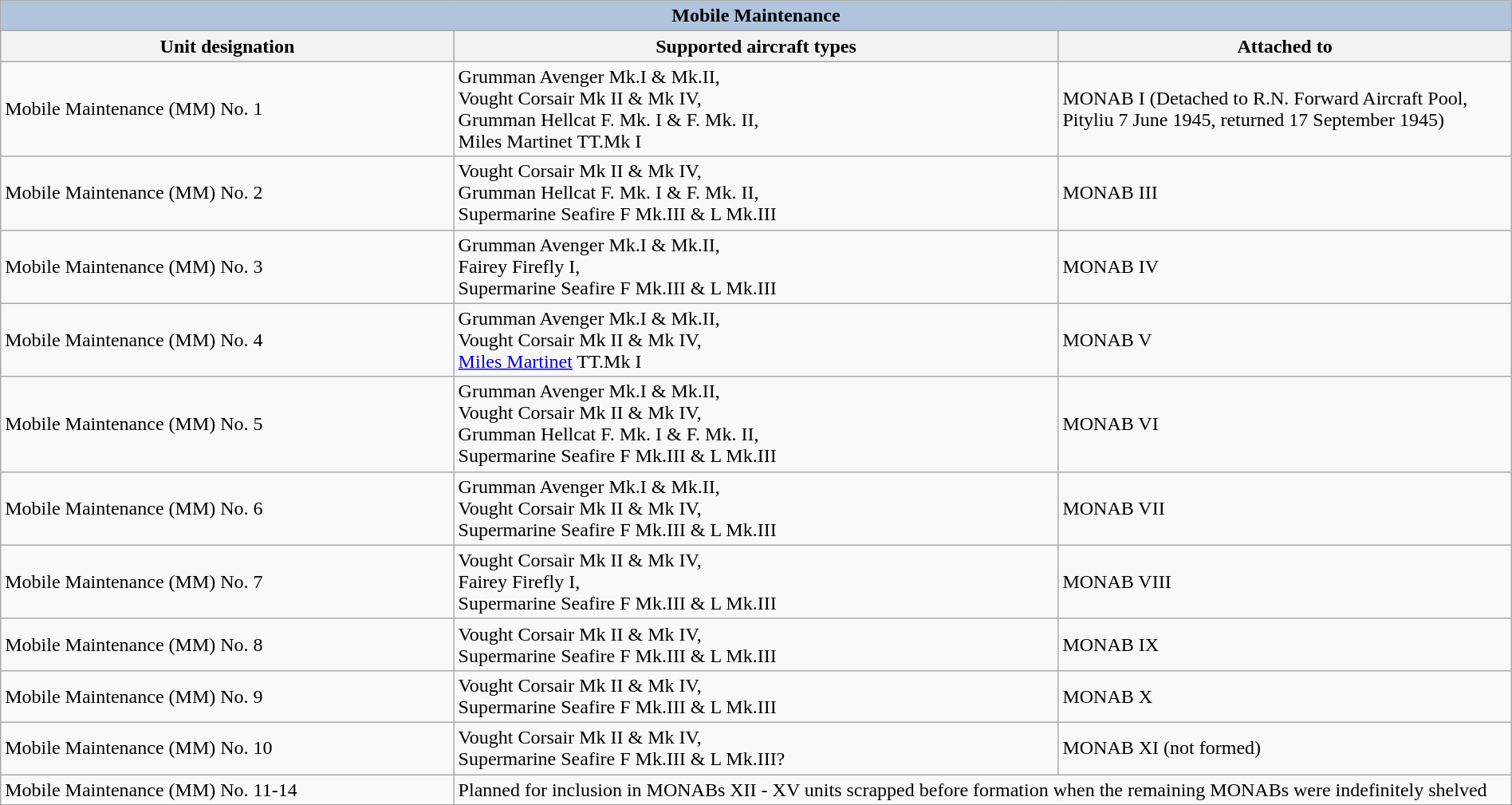<table class="wikitable" style="margin:auto; width:100%;">
<tr>
<th style="align: center; background:#B0C4DE;" colspan="3">Mobile Maintenance</th>
</tr>
<tr>
<th style="text-align:center; width:30%;">Unit designation</th>
<th style="text-align:center; width:40%;">Supported aircraft types</th>
<th style="text-align:center; width:30%;">Attached to</th>
</tr>
<tr>
<td>Mobile Maintenance (MM) No. 1</td>
<td>Grumman Avenger Mk.I & Mk.II,<br>Vought Corsair Mk II & Mk IV,<br>Grumman Hellcat F. Mk. I & F. Mk. II,<br>Miles Martinet TT.Mk I</td>
<td>MONAB I (Detached to R.N. Forward Aircraft Pool, Pityliu 7 June 1945, returned 17 September 1945)</td>
</tr>
<tr>
<td>Mobile Maintenance (MM) No. 2</td>
<td>Vought Corsair Mk II & Mk IV,<br>Grumman Hellcat F. Mk. I & F. Mk. II,<br>Supermarine Seafire F Mk.III & L Mk.III</td>
<td>MONAB III</td>
</tr>
<tr>
<td>Mobile Maintenance (MM) No. 3</td>
<td>Grumman Avenger Mk.I & Mk.II,<br>Fairey Firefly I,<br>Supermarine Seafire F Mk.III & L Mk.III</td>
<td>MONAB IV</td>
</tr>
<tr>
<td>Mobile Maintenance (MM) No. 4</td>
<td>Grumman Avenger Mk.I & Mk.II,<br>Vought Corsair Mk II & Mk IV,<br><a href='#'>Miles Martinet</a> TT.Mk I</td>
<td>MONAB V</td>
</tr>
<tr>
<td>Mobile Maintenance (MM) No. 5</td>
<td>Grumman Avenger Mk.I & Mk.II,<br>Vought Corsair Mk II & Mk IV,<br>Grumman Hellcat F. Mk. I & F. Mk. II,<br>Supermarine Seafire F Mk.III & L Mk.III</td>
<td>MONAB VI</td>
</tr>
<tr>
<td>Mobile Maintenance (MM) No. 6</td>
<td>Grumman Avenger Mk.I & Mk.II,<br>Vought Corsair Mk II & Mk IV,<br>Supermarine Seafire F Mk.III & L Mk.III</td>
<td>MONAB VII</td>
</tr>
<tr>
<td>Mobile Maintenance (MM) No. 7</td>
<td>Vought Corsair Mk II & Mk IV,<br>Fairey Firefly I,<br>Supermarine Seafire F Mk.III & L Mk.III</td>
<td>MONAB VIII</td>
</tr>
<tr>
<td>Mobile Maintenance (MM) No. 8</td>
<td>Vought Corsair Mk II & Mk IV,<br>Supermarine Seafire F Mk.III & L Mk.III</td>
<td>MONAB IX</td>
</tr>
<tr>
<td>Mobile Maintenance (MM) No. 9</td>
<td>Vought Corsair Mk II & Mk IV,<br>Supermarine Seafire F Mk.III & L Mk.III</td>
<td>MONAB X</td>
</tr>
<tr>
<td>Mobile Maintenance (MM) No. 10</td>
<td>Vought Corsair Mk II & Mk IV,<br>Supermarine Seafire F Mk.III & L Mk.III?</td>
<td>MONAB XI (not formed)</td>
</tr>
<tr>
<td>Mobile Maintenance (MM) No. 11-14</td>
<td colspan="2">Planned for inclusion in MONABs XII - XV units scrapped before formation when the remaining MONABs were indefinitely shelved</td>
</tr>
</table>
